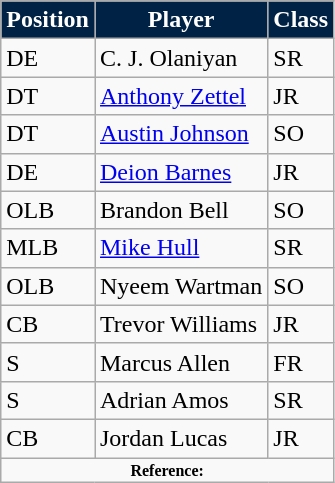<table class="wikitable">
<tr>
<th style="background:#024; color:#fff;">Position</th>
<th style="background:#024; color:#fff;">Player</th>
<th style="background:#024; color:#fff;">Class</th>
</tr>
<tr>
<td>DE</td>
<td>C. J. Olaniyan</td>
<td>SR</td>
</tr>
<tr>
<td>DT</td>
<td><a href='#'>Anthony Zettel</a></td>
<td>JR</td>
</tr>
<tr>
<td>DT</td>
<td><a href='#'>Austin Johnson</a></td>
<td>SO</td>
</tr>
<tr>
<td>DE</td>
<td><a href='#'>Deion Barnes</a></td>
<td>JR</td>
</tr>
<tr>
<td>OLB</td>
<td>Brandon Bell</td>
<td>SO</td>
</tr>
<tr>
<td>MLB</td>
<td><a href='#'>Mike Hull</a></td>
<td>SR</td>
</tr>
<tr>
<td>OLB</td>
<td>Nyeem Wartman</td>
<td>SO</td>
</tr>
<tr>
<td>CB</td>
<td>Trevor Williams</td>
<td>JR</td>
</tr>
<tr>
<td>S</td>
<td>Marcus Allen</td>
<td>FR</td>
</tr>
<tr>
<td>S</td>
<td>Adrian Amos</td>
<td>SR</td>
</tr>
<tr>
<td>CB</td>
<td>Jordan Lucas</td>
<td>JR</td>
</tr>
<tr>
<td colspan="3" style="font-size:8pt; text-align:center;"><strong>Reference:</strong></td>
</tr>
</table>
